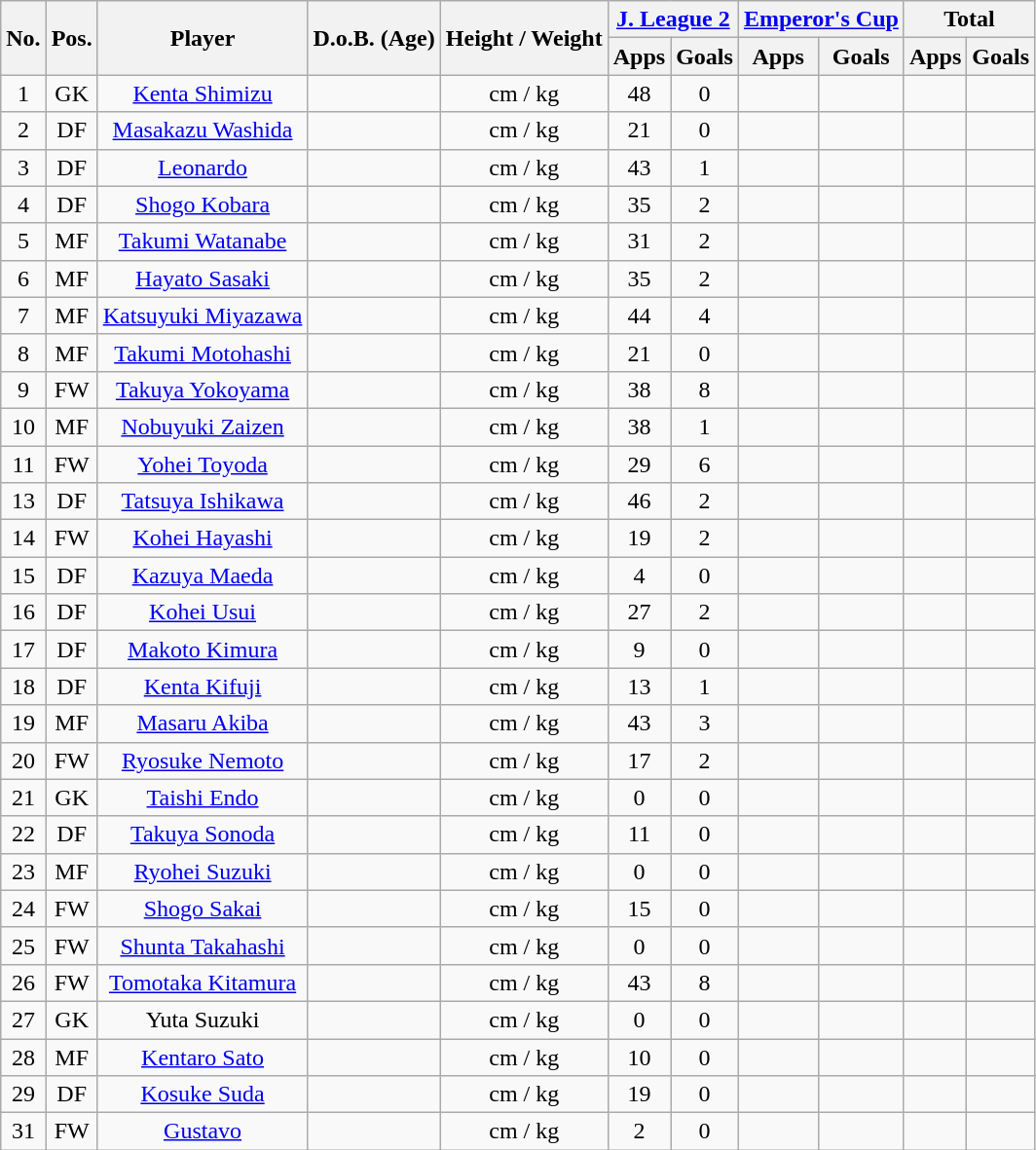<table class="wikitable" style="text-align:center;">
<tr>
<th rowspan="2">No.</th>
<th rowspan="2">Pos.</th>
<th rowspan="2">Player</th>
<th rowspan="2">D.o.B. (Age)</th>
<th rowspan="2">Height / Weight</th>
<th colspan="2"><a href='#'>J. League 2</a></th>
<th colspan="2"><a href='#'>Emperor's Cup</a></th>
<th colspan="2">Total</th>
</tr>
<tr>
<th>Apps</th>
<th>Goals</th>
<th>Apps</th>
<th>Goals</th>
<th>Apps</th>
<th>Goals</th>
</tr>
<tr>
<td>1</td>
<td>GK</td>
<td><a href='#'>Kenta Shimizu</a></td>
<td></td>
<td>cm / kg</td>
<td>48</td>
<td>0</td>
<td></td>
<td></td>
<td></td>
<td></td>
</tr>
<tr>
<td>2</td>
<td>DF</td>
<td><a href='#'>Masakazu Washida</a></td>
<td></td>
<td>cm / kg</td>
<td>21</td>
<td>0</td>
<td></td>
<td></td>
<td></td>
<td></td>
</tr>
<tr>
<td>3</td>
<td>DF</td>
<td><a href='#'>Leonardo</a></td>
<td></td>
<td>cm / kg</td>
<td>43</td>
<td>1</td>
<td></td>
<td></td>
<td></td>
<td></td>
</tr>
<tr>
<td>4</td>
<td>DF</td>
<td><a href='#'>Shogo Kobara</a></td>
<td></td>
<td>cm / kg</td>
<td>35</td>
<td>2</td>
<td></td>
<td></td>
<td></td>
<td></td>
</tr>
<tr>
<td>5</td>
<td>MF</td>
<td><a href='#'>Takumi Watanabe</a></td>
<td></td>
<td>cm / kg</td>
<td>31</td>
<td>2</td>
<td></td>
<td></td>
<td></td>
<td></td>
</tr>
<tr>
<td>6</td>
<td>MF</td>
<td><a href='#'>Hayato Sasaki</a></td>
<td></td>
<td>cm / kg</td>
<td>35</td>
<td>2</td>
<td></td>
<td></td>
<td></td>
<td></td>
</tr>
<tr>
<td>7</td>
<td>MF</td>
<td><a href='#'>Katsuyuki Miyazawa</a></td>
<td></td>
<td>cm / kg</td>
<td>44</td>
<td>4</td>
<td></td>
<td></td>
<td></td>
<td></td>
</tr>
<tr>
<td>8</td>
<td>MF</td>
<td><a href='#'>Takumi Motohashi</a></td>
<td></td>
<td>cm / kg</td>
<td>21</td>
<td>0</td>
<td></td>
<td></td>
<td></td>
<td></td>
</tr>
<tr>
<td>9</td>
<td>FW</td>
<td><a href='#'>Takuya Yokoyama</a></td>
<td></td>
<td>cm / kg</td>
<td>38</td>
<td>8</td>
<td></td>
<td></td>
<td></td>
<td></td>
</tr>
<tr>
<td>10</td>
<td>MF</td>
<td><a href='#'>Nobuyuki Zaizen</a></td>
<td></td>
<td>cm / kg</td>
<td>38</td>
<td>1</td>
<td></td>
<td></td>
<td></td>
<td></td>
</tr>
<tr>
<td>11</td>
<td>FW</td>
<td><a href='#'>Yohei Toyoda</a></td>
<td></td>
<td>cm / kg</td>
<td>29</td>
<td>6</td>
<td></td>
<td></td>
<td></td>
<td></td>
</tr>
<tr>
<td>13</td>
<td>DF</td>
<td><a href='#'>Tatsuya Ishikawa</a></td>
<td></td>
<td>cm / kg</td>
<td>46</td>
<td>2</td>
<td></td>
<td></td>
<td></td>
<td></td>
</tr>
<tr>
<td>14</td>
<td>FW</td>
<td><a href='#'>Kohei Hayashi</a></td>
<td></td>
<td>cm / kg</td>
<td>19</td>
<td>2</td>
<td></td>
<td></td>
<td></td>
<td></td>
</tr>
<tr>
<td>15</td>
<td>DF</td>
<td><a href='#'>Kazuya Maeda</a></td>
<td></td>
<td>cm / kg</td>
<td>4</td>
<td>0</td>
<td></td>
<td></td>
<td></td>
<td></td>
</tr>
<tr>
<td>16</td>
<td>DF</td>
<td><a href='#'>Kohei Usui</a></td>
<td></td>
<td>cm / kg</td>
<td>27</td>
<td>2</td>
<td></td>
<td></td>
<td></td>
<td></td>
</tr>
<tr>
<td>17</td>
<td>DF</td>
<td><a href='#'>Makoto Kimura</a></td>
<td></td>
<td>cm / kg</td>
<td>9</td>
<td>0</td>
<td></td>
<td></td>
<td></td>
<td></td>
</tr>
<tr>
<td>18</td>
<td>DF</td>
<td><a href='#'>Kenta Kifuji</a></td>
<td></td>
<td>cm / kg</td>
<td>13</td>
<td>1</td>
<td></td>
<td></td>
<td></td>
<td></td>
</tr>
<tr>
<td>19</td>
<td>MF</td>
<td><a href='#'>Masaru Akiba</a></td>
<td></td>
<td>cm / kg</td>
<td>43</td>
<td>3</td>
<td></td>
<td></td>
<td></td>
<td></td>
</tr>
<tr>
<td>20</td>
<td>FW</td>
<td><a href='#'>Ryosuke Nemoto</a></td>
<td></td>
<td>cm / kg</td>
<td>17</td>
<td>2</td>
<td></td>
<td></td>
<td></td>
<td></td>
</tr>
<tr>
<td>21</td>
<td>GK</td>
<td><a href='#'>Taishi Endo</a></td>
<td></td>
<td>cm / kg</td>
<td>0</td>
<td>0</td>
<td></td>
<td></td>
<td></td>
<td></td>
</tr>
<tr>
<td>22</td>
<td>DF</td>
<td><a href='#'>Takuya Sonoda</a></td>
<td></td>
<td>cm / kg</td>
<td>11</td>
<td>0</td>
<td></td>
<td></td>
<td></td>
<td></td>
</tr>
<tr>
<td>23</td>
<td>MF</td>
<td><a href='#'>Ryohei Suzuki</a></td>
<td></td>
<td>cm / kg</td>
<td>0</td>
<td>0</td>
<td></td>
<td></td>
<td></td>
<td></td>
</tr>
<tr>
<td>24</td>
<td>FW</td>
<td><a href='#'>Shogo Sakai</a></td>
<td></td>
<td>cm / kg</td>
<td>15</td>
<td>0</td>
<td></td>
<td></td>
<td></td>
<td></td>
</tr>
<tr>
<td>25</td>
<td>FW</td>
<td><a href='#'>Shunta Takahashi</a></td>
<td></td>
<td>cm / kg</td>
<td>0</td>
<td>0</td>
<td></td>
<td></td>
<td></td>
<td></td>
</tr>
<tr>
<td>26</td>
<td>FW</td>
<td><a href='#'>Tomotaka Kitamura</a></td>
<td></td>
<td>cm / kg</td>
<td>43</td>
<td>8</td>
<td></td>
<td></td>
<td></td>
<td></td>
</tr>
<tr>
<td>27</td>
<td>GK</td>
<td>Yuta Suzuki</td>
<td></td>
<td>cm / kg</td>
<td>0</td>
<td>0</td>
<td></td>
<td></td>
<td></td>
<td></td>
</tr>
<tr>
<td>28</td>
<td>MF</td>
<td><a href='#'>Kentaro Sato</a></td>
<td></td>
<td>cm / kg</td>
<td>10</td>
<td>0</td>
<td></td>
<td></td>
<td></td>
<td></td>
</tr>
<tr>
<td>29</td>
<td>DF</td>
<td><a href='#'>Kosuke Suda</a></td>
<td></td>
<td>cm / kg</td>
<td>19</td>
<td>0</td>
<td></td>
<td></td>
<td></td>
<td></td>
</tr>
<tr>
<td>31</td>
<td>FW</td>
<td><a href='#'>Gustavo</a></td>
<td></td>
<td>cm / kg</td>
<td>2</td>
<td>0</td>
<td></td>
<td></td>
<td></td>
<td></td>
</tr>
</table>
